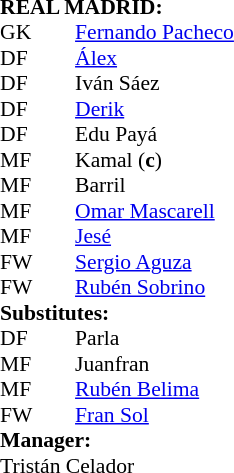<table style="font-size: 90%" cellspacing="0" cellpadding="0" align=center>
<tr>
<td colspan="4"><strong>REAL MADRID:</strong></td>
</tr>
<tr>
<th width=25></th>
<th width=25></th>
</tr>
<tr>
<td>GK</td>
<td><strong> </strong></td>
<td> <a href='#'>Fernando Pacheco</a></td>
</tr>
<tr>
<td>DF</td>
<td><strong> </strong></td>
<td> <a href='#'>Álex</a></td>
<td></td>
</tr>
<tr>
<td>DF</td>
<td><strong> </strong></td>
<td> Iván Sáez</td>
<td></td>
</tr>
<tr>
<td>DF</td>
<td><strong> </strong></td>
<td> <a href='#'>Derik</a></td>
</tr>
<tr>
<td>DF</td>
<td><strong> </strong></td>
<td> Edu Payá</td>
</tr>
<tr>
<td>MF</td>
<td><strong> </strong></td>
<td> Kamal (<strong>c</strong>)</td>
</tr>
<tr>
<td>MF</td>
<td><strong> </strong></td>
<td> Barril</td>
<td></td>
</tr>
<tr>
<td>MF</td>
<td><strong> </strong></td>
<td> <a href='#'>Omar Mascarell</a></td>
</tr>
<tr>
<td>MF</td>
<td><strong> </strong></td>
<td> <a href='#'>Jesé</a></td>
</tr>
<tr>
<td>FW</td>
<td><strong> </strong></td>
<td> <a href='#'>Sergio Aguza</a></td>
</tr>
<tr>
<td>FW</td>
<td><strong> </strong></td>
<td> <a href='#'>Rubén Sobrino</a></td>
<td></td>
</tr>
<tr>
<td colspan=3><strong>Substitutes:</strong></td>
</tr>
<tr>
<td>DF</td>
<td><strong> </strong></td>
<td> Parla</td>
<td></td>
</tr>
<tr>
<td>MF</td>
<td><strong> </strong></td>
<td> Juanfran</td>
<td></td>
</tr>
<tr>
<td>MF</td>
<td><strong> </strong></td>
<td> <a href='#'>Rubén Belima</a></td>
<td></td>
</tr>
<tr>
<td>FW</td>
<td><strong> </strong></td>
<td> <a href='#'>Fran Sol</a></td>
<td></td>
</tr>
<tr>
<td colspan=3><strong>Manager:</strong></td>
</tr>
<tr>
<td colspan=4> Tristán Celador</td>
</tr>
</table>
